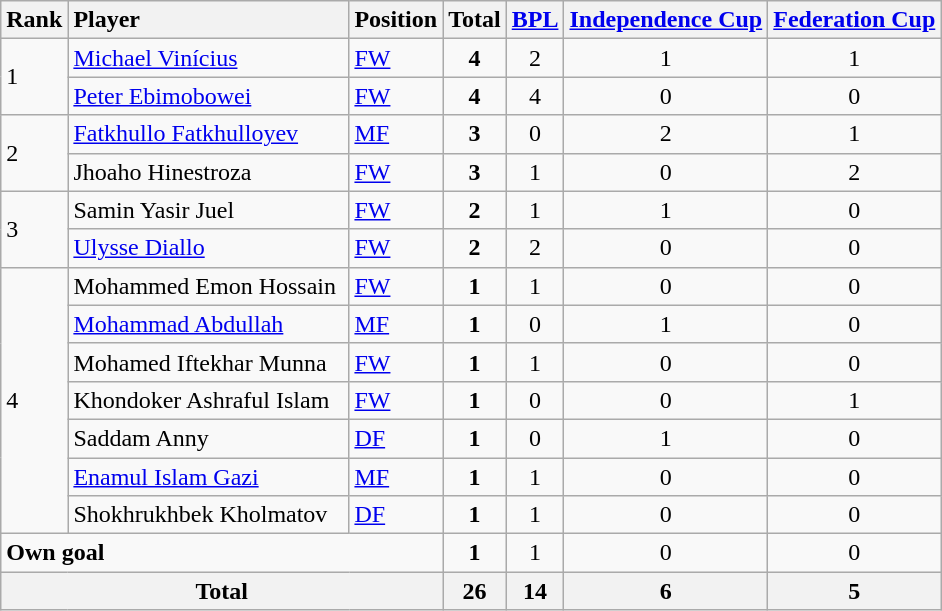<table class="wikitable">
<tr>
<th>Rank</th>
<th style="width:180px;text-align:left">Player</th>
<th>Position</th>
<th>Total</th>
<th><a href='#'>BPL</a></th>
<th><a href='#'>Independence Cup</a></th>
<th><a href='#'>Federation Cup</a></th>
</tr>
<tr>
<td rowspan=2>1</td>
<td> <a href='#'>Michael Vinícius</a></td>
<td><a href='#'>FW</a></td>
<td align="center"><strong>4</strong></td>
<td align="center">2</td>
<td align="center">1</td>
<td align="center">1</td>
</tr>
<tr>
<td> <a href='#'>Peter Ebimobowei</a></td>
<td><a href='#'>FW</a></td>
<td align="center"><strong>4</strong></td>
<td align="center">4</td>
<td align="center">0</td>
<td align="center">0</td>
</tr>
<tr>
<td rowspan=2>2</td>
<td> <a href='#'>Fatkhullo Fatkhulloyev</a></td>
<td><a href='#'>MF</a></td>
<td align="center"><strong>3</strong></td>
<td align="center">0</td>
<td align="center">2</td>
<td align="center">1</td>
</tr>
<tr>
<td> Jhoaho Hinestroza</td>
<td><a href='#'>FW</a></td>
<td align="center"><strong>3</strong></td>
<td align="center">1</td>
<td align="center">0</td>
<td align="center">2</td>
</tr>
<tr>
<td rowspan=2>3</td>
<td> Samin Yasir Juel</td>
<td><a href='#'>FW</a></td>
<td align="center"><strong>2</strong></td>
<td align="center">1</td>
<td align="center">1</td>
<td align="center">0</td>
</tr>
<tr>
<td> <a href='#'>Ulysse Diallo</a></td>
<td><a href='#'>FW</a></td>
<td align="center"><strong>2</strong></td>
<td align="center">2</td>
<td align="center">0</td>
<td align="center">0</td>
</tr>
<tr>
<td rowspan=7>4</td>
<td> Mohammed Emon Hossain</td>
<td><a href='#'>FW</a></td>
<td align="center"><strong>1</strong></td>
<td align="center">1</td>
<td align="center">0</td>
<td align="center">0</td>
</tr>
<tr>
<td> <a href='#'>Mohammad Abdullah</a></td>
<td><a href='#'>MF</a></td>
<td align="center"><strong>1</strong></td>
<td align="center">0</td>
<td align="center">1</td>
<td align="center">0</td>
</tr>
<tr>
<td> Mohamed Iftekhar Munna</td>
<td><a href='#'>FW</a></td>
<td align="center"><strong>1</strong></td>
<td align="center">1</td>
<td align="center">0</td>
<td align="center">0</td>
</tr>
<tr>
<td> Khondoker Ashraful Islam</td>
<td><a href='#'>FW</a></td>
<td align="center"><strong>1</strong></td>
<td align="center">0</td>
<td align="center">0</td>
<td align="center">1</td>
</tr>
<tr>
<td> Saddam Anny</td>
<td><a href='#'>DF</a></td>
<td align="center"><strong>1</strong></td>
<td align="center">0</td>
<td align="center">1</td>
<td align="center">0</td>
</tr>
<tr>
<td> <a href='#'>Enamul Islam Gazi</a></td>
<td><a href='#'>MF</a></td>
<td align="center"><strong>1</strong></td>
<td align="center">1</td>
<td align="center">0</td>
<td align="center">0</td>
</tr>
<tr>
<td> 	Shokhrukhbek Kholmatov</td>
<td><a href='#'>DF</a></td>
<td align="center"><strong>1</strong></td>
<td align="center">1</td>
<td align="center">0</td>
<td align="center">0</td>
</tr>
<tr>
<td colspan=3><strong>Own goal</strong></td>
<td align="center"><strong>1</strong></td>
<td align="center">1</td>
<td align="center">0</td>
<td align="center">0</td>
</tr>
<tr>
<th colspan="3" align="center">Total</th>
<th align="center">26</th>
<th align="center">14</th>
<th align="center">6</th>
<th align="center">5</th>
</tr>
</table>
